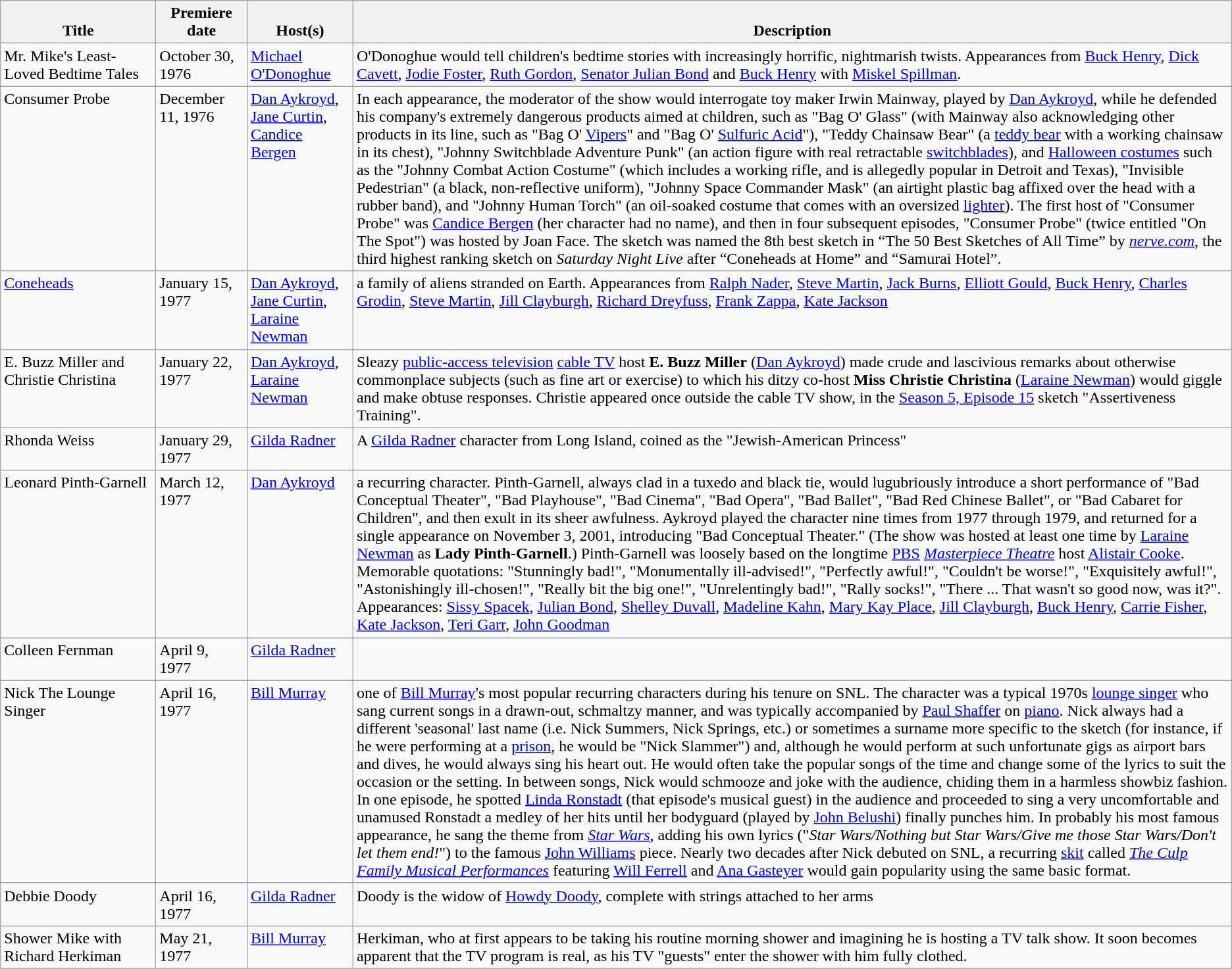<table class="wikitable">
<tr>
<th style="vertical-align:bottom; width:150px;">Title</th>
<th style="vertical-align:bottom; width:85px;" class="unsortable">Premiere date</th>
<th style="vertical-align:bottom; width:100px;">Host(s)</th>
<th style="vertical-align:bottom;" class="unsortable">Description</th>
</tr>
<tr style="vertical-align:top;">
<td>Mr. Mike's Least-Loved Bedtime Tales</td>
<td>October 30, 1976</td>
<td><a href='#'>Michael O'Donoghue</a></td>
<td>O'Donoghue would tell children's bedtime stories with increasingly horrific, nightmarish twists. Appearances from <a href='#'>Buck Henry</a>, <a href='#'>Dick Cavett</a>, <a href='#'>Jodie Foster</a>, <a href='#'>Ruth Gordon</a>, <a href='#'>Senator Julian Bond</a> and <a href='#'>Buck Henry</a> with <a href='#'>Miskel Spillman</a>.</td>
</tr>
<tr style="vertical-align:top;">
<td>Consumer Probe</td>
<td>December 11, 1976</td>
<td><a href='#'>Dan Aykroyd</a>, <a href='#'>Jane Curtin</a>, <a href='#'>Candice Bergen</a></td>
<td>In each appearance, the moderator of the show would interrogate toy maker Irwin Mainway, played by <a href='#'>Dan Aykroyd</a>, while he defended his company's extremely dangerous products aimed at children, such as "Bag O' Glass" (with Mainway also acknowledging other products in its line, such as "Bag O' <a href='#'>Vipers</a>" and "Bag O' <a href='#'>Sulfuric Acid</a>"), "Teddy Chainsaw Bear" (a <a href='#'>teddy bear</a> with a working chainsaw in its chest), "Johnny Switchblade Adventure Punk" (an action figure with real retractable <a href='#'>switchblades</a>), and <a href='#'>Halloween costumes</a> such as the "Johnny Combat Action Costume" (which includes a working rifle, and is allegedly popular in Detroit and Texas), "Invisible Pedestrian" (a black, non-reflective uniform), "Johnny Space Commander Mask" (an airtight plastic bag affixed over the head with a rubber band), and "Johnny Human Torch" (an oil-soaked costume that comes with an oversized <a href='#'>lighter</a>). The first host of "Consumer Probe" was <a href='#'>Candice Bergen</a> (her character had no name), and then in four subsequent episodes, "Consumer Probe" (twice entitled "On The Spot") was hosted by Joan Face. The sketch was named the 8th best sketch in “The 50 Best Sketches of All Time” by <em><a href='#'>nerve.com</a></em>, the third highest ranking sketch on <em>Saturday Night Live</em> after “Coneheads at Home” and “Samurai Hotel”.</td>
</tr>
<tr style="vertical-align:top;">
<td><a href='#'>Coneheads</a></td>
<td>January 15, 1977</td>
<td><a href='#'>Dan Aykroyd</a>, <a href='#'>Jane Curtin</a>, <a href='#'>Laraine Newman</a></td>
<td>a family of aliens stranded on Earth. Appearances from <a href='#'>Ralph Nader</a>, <a href='#'>Steve Martin</a>, <a href='#'>Jack Burns</a>, <a href='#'>Elliott Gould</a>, <a href='#'>Buck Henry</a>, <a href='#'>Charles Grodin</a>, <a href='#'>Steve Martin</a>, <a href='#'>Jill Clayburgh</a>, <a href='#'>Richard Dreyfuss</a>, <a href='#'>Frank Zappa</a>, <a href='#'>Kate Jackson</a></td>
</tr>
<tr style="vertical-align:top;">
<td>E. Buzz Miller and Christie Christina</td>
<td>January 22, 1977</td>
<td><a href='#'>Dan Aykroyd</a>, <a href='#'>Laraine Newman</a></td>
<td>Sleazy <a href='#'>public-access television</a> <a href='#'>cable TV</a> host <strong>E. Buzz Miller</strong> (<a href='#'>Dan Aykroyd</a>) made crude and lascivious remarks about otherwise commonplace subjects (such as fine art or exercise) to which his ditzy co-host <strong>Miss Christie Christina</strong> (<a href='#'>Laraine Newman</a>) would giggle and make obtuse responses. Christie appeared once outside the cable TV show, in the <a href='#'>Season 5, Episode 15</a> sketch "Assertiveness Training".</td>
</tr>
<tr style="vertical-align:top;">
<td>Rhonda Weiss</td>
<td>January 29, 1977</td>
<td><a href='#'>Gilda Radner</a></td>
<td>A <a href='#'>Gilda Radner</a> character from Long Island, coined as the "Jewish-American Princess"</td>
</tr>
<tr style="vertical-align:top;">
<td>Leonard Pinth-Garnell</td>
<td>March 12, 1977</td>
<td><a href='#'>Dan Aykroyd</a></td>
<td>a recurring character. Pinth-Garnell, always clad in a tuxedo and black tie, would lugubriously introduce a short performance of "Bad Conceptual Theater", "Bad Playhouse", "Bad Cinema", "Bad Opera", "Bad Ballet", "Bad Red Chinese Ballet", or "Bad Cabaret for Children", and then exult in its sheer awfulness. Aykroyd played the character nine times from 1977 through 1979, and returned for a single appearance on November 3, 2001, introducing "Bad Conceptual Theater." (The show was hosted at least one time by <a href='#'>Laraine Newman</a> as <strong>Lady Pinth-Garnell</strong>.) Pinth-Garnell was loosely based on the longtime <a href='#'>PBS</a> <em><a href='#'>Masterpiece Theatre</a></em> host <a href='#'>Alistair Cooke</a>. Memorable quotations: "Stunningly bad!", "Monumentally ill-advised!", "Perfectly awful!", "Couldn't be worse!", "Exquisitely awful!", "Astonishingly ill-chosen!", "Really bit the big one!", "Unrelentingly bad!", "Rally socks!", "There ... That wasn't so good now, was it?". Appearances: <a href='#'>Sissy Spacek</a>, <a href='#'>Julian Bond</a>, <a href='#'>Shelley Duvall</a>, <a href='#'>Madeline Kahn</a>, <a href='#'>Mary Kay Place</a>, <a href='#'>Jill Clayburgh</a>, <a href='#'>Buck Henry</a>, <a href='#'>Carrie Fisher</a>,  <a href='#'>Kate Jackson</a>, <a href='#'>Teri Garr</a>, <a href='#'>John Goodman</a></td>
</tr>
<tr style="vertical-align:top;">
<td>Colleen Fernman</td>
<td>April 9, 1977</td>
<td><a href='#'>Gilda Radner</a></td>
<td></td>
</tr>
<tr style="vertical-align:top;">
<td>Nick The Lounge Singer</td>
<td>April 16, 1977</td>
<td><a href='#'>Bill Murray</a></td>
<td>one of <a href='#'>Bill Murray</a>'s most popular recurring characters during his tenure on SNL. The character was a typical 1970s <a href='#'>lounge singer</a> who sang current songs in a drawn-out, schmaltzy manner, and was typically accompanied by <a href='#'>Paul Shaffer</a> on <a href='#'>piano</a>. Nick always had a different 'seasonal' last name (i.e. Nick Summers, Nick Springs, etc.) or sometimes a surname more specific to the sketch (for instance, if he were performing at a <a href='#'>prison</a>, he would be "Nick Slammer") and, although he would perform at such unfortunate gigs as airport bars and dives, he would always sing his heart out. He would often take the popular songs of the time and change some of the lyrics to suit the occasion or the setting. In between songs, Nick would schmooze and joke with the audience, chiding them in a harmless showbiz fashion. In one episode, he spotted <a href='#'>Linda Ronstadt</a> (that episode's musical guest) in the audience and proceeded to sing a very uncomfortable and unamused Ronstadt a medley of her hits until her bodyguard (played by <a href='#'>John Belushi</a>) finally punches him. In probably his most famous appearance, he sang the theme from <em><a href='#'>Star Wars</a></em>, adding his own lyrics ("<em>Star Wars/Nothing but Star Wars/Give me those Star Wars/Don't let them end!</em>") to the famous <a href='#'>John Williams</a> piece. Nearly two decades after Nick debuted on SNL, a recurring <a href='#'>skit</a> called <em><a href='#'>The Culp Family Musical Performances</a></em> featuring <a href='#'>Will Ferrell</a> and <a href='#'>Ana Gasteyer</a> would gain popularity using the same basic format.</td>
</tr>
<tr style="vertical-align:top;">
<td>Debbie Doody</td>
<td>April 16, 1977</td>
<td><a href='#'>Gilda Radner</a></td>
<td>Doody is the widow of <a href='#'>Howdy Doody</a>, complete with strings attached to her arms</td>
</tr>
<tr style="vertical-align:top;">
<td>Shower Mike with Richard Herkiman</td>
<td>May 21, 1977</td>
<td><a href='#'>Bill Murray</a></td>
<td>Herkiman, who at first appears to be taking his routine morning shower and imagining he is hosting a TV talk show. It soon becomes apparent that the TV program is real, as his TV "guests" enter the shower with him fully clothed.</td>
</tr>
</table>
